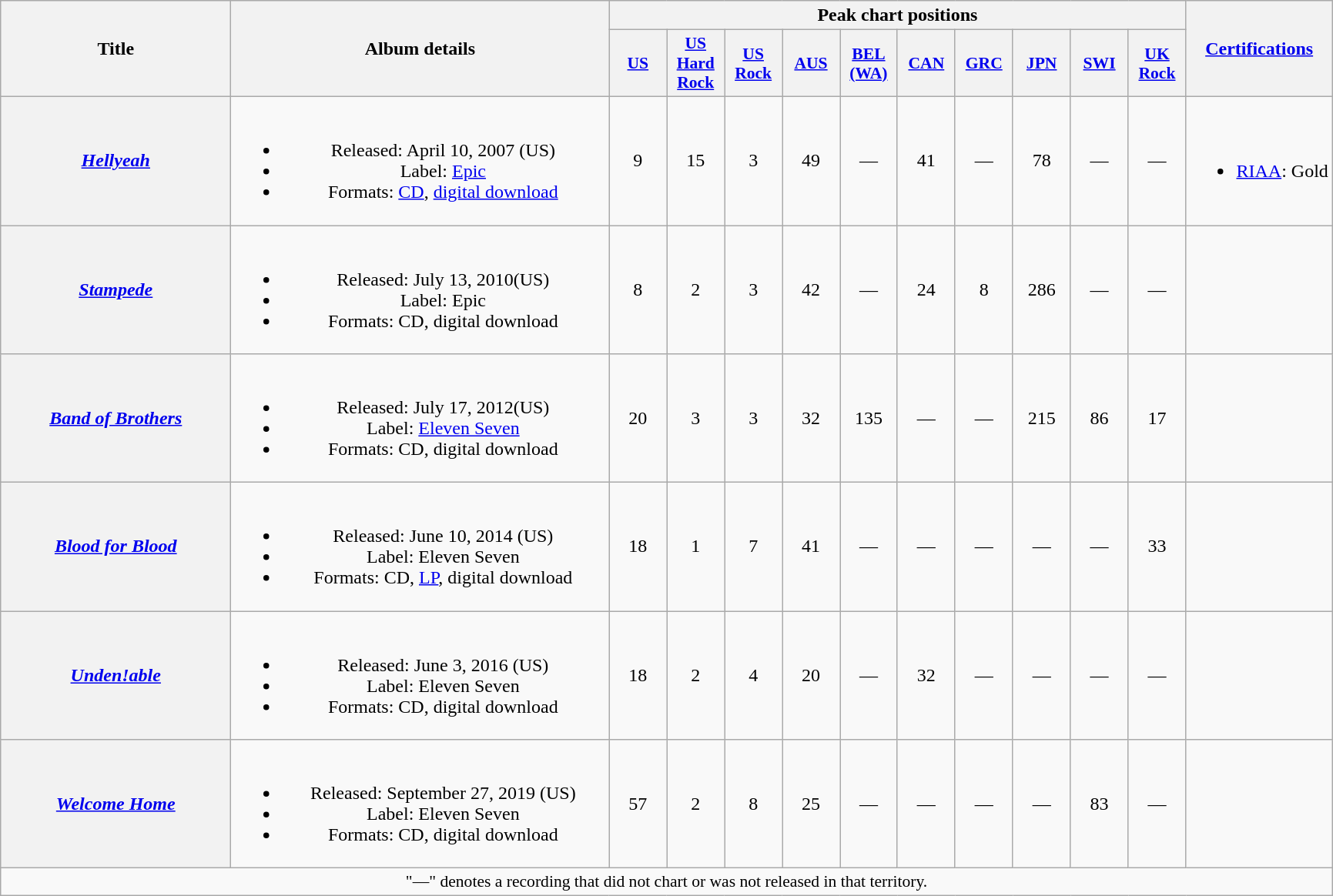<table class="wikitable plainrowheaders" style="text-align:center;">
<tr>
<th scope="col" rowspan="2" style="width:12em;">Title</th>
<th scope="col" rowspan="2" style="width:20em;">Album details</th>
<th scope="col" colspan="10">Peak chart positions</th>
<th scope="col" rowspan="2"><a href='#'>Certifications</a></th>
</tr>
<tr>
<th scope="col" style="width:3em;font-size:90%;"><a href='#'>US</a><br></th>
<th scope="col" style="width:3em;font-size:90%;"><a href='#'>US<br>Hard Rock</a><br></th>
<th scope="col" style="width:3em;font-size:90%;"><a href='#'>US<br>Rock</a><br></th>
<th scope="col" style="width:3em;font-size:90%;"><a href='#'>AUS</a><br></th>
<th scope="col" style="width:3em;font-size:90%;"><a href='#'>BEL<br>(WA)</a><br></th>
<th scope="col" style="width:3em;font-size:90%;"><a href='#'>CAN</a><br></th>
<th scope="col" style="width:3em;font-size:90%;"><a href='#'>GRC</a><br></th>
<th scope="col" style="width:3em;font-size:90%;"><a href='#'>JPN</a><br></th>
<th scope="col" style="width:3em;font-size:90%;"><a href='#'>SWI</a><br></th>
<th scope="col" style="width:3em;font-size:90%;"><a href='#'>UK<br>Rock</a><br></th>
</tr>
<tr>
<th scope="row"><em><a href='#'>Hellyeah</a></em></th>
<td><br><ul><li>Released: April 10, 2007 <span>(US)</span></li><li>Label: <a href='#'>Epic</a></li><li>Formats: <a href='#'>CD</a>, <a href='#'>digital download</a></li></ul></td>
<td>9</td>
<td>15</td>
<td>3</td>
<td>49</td>
<td>—</td>
<td>41</td>
<td>—</td>
<td>78</td>
<td>—</td>
<td>—</td>
<td><br><ul><li><a href='#'>RIAA</a>: Gold</li></ul></td>
</tr>
<tr>
<th scope="row"><em><a href='#'>Stampede</a></em></th>
<td><br><ul><li>Released: July 13, 2010<span>(US)</span></li><li>Label: Epic</li><li>Formats: CD, digital download</li></ul></td>
<td>8</td>
<td>2</td>
<td>3</td>
<td>42</td>
<td>—</td>
<td>24</td>
<td>8</td>
<td>286</td>
<td>—</td>
<td>—</td>
<td></td>
</tr>
<tr>
<th scope="row"><em><a href='#'>Band of Brothers</a></em></th>
<td><br><ul><li>Released: July 17, 2012<span>(US)</span></li><li>Label: <a href='#'>Eleven Seven</a></li><li>Formats: CD, digital download</li></ul></td>
<td>20</td>
<td>3</td>
<td>3</td>
<td>32</td>
<td>135</td>
<td>—</td>
<td>—</td>
<td>215</td>
<td>86</td>
<td>17</td>
<td></td>
</tr>
<tr>
<th scope="row"><em><a href='#'>Blood for Blood</a></em></th>
<td><br><ul><li>Released: June 10, 2014 <span>(US)</span></li><li>Label: Eleven Seven</li><li>Formats: CD, <a href='#'>LP</a>, digital download</li></ul></td>
<td>18</td>
<td>1</td>
<td>7</td>
<td>41</td>
<td>—</td>
<td>—</td>
<td>—</td>
<td>—</td>
<td>—</td>
<td>33</td>
<td></td>
</tr>
<tr>
<th scope="row"><em><a href='#'>Unden!able</a></em></th>
<td><br><ul><li>Released: June 3, 2016 <span>(US)</span></li><li>Label: Eleven Seven</li><li>Formats: CD, digital download</li></ul></td>
<td>18</td>
<td>2</td>
<td>4</td>
<td>20</td>
<td>—</td>
<td>32</td>
<td>—</td>
<td>—</td>
<td>—</td>
<td>—</td>
<td></td>
</tr>
<tr>
<th scope="row"><em><a href='#'>Welcome Home</a></em></th>
<td><br><ul><li>Released: September 27, 2019 <span>(US)</span></li><li>Label: Eleven Seven</li><li>Formats: CD, digital download</li></ul></td>
<td>57</td>
<td>2</td>
<td>8</td>
<td>25<br></td>
<td>—</td>
<td>—</td>
<td>—</td>
<td>—</td>
<td>83</td>
<td>—</td>
<td></td>
</tr>
<tr>
<td colspan="15" style="font-size:90%">"—" denotes a recording that did not chart or was not released in that territory.</td>
</tr>
</table>
